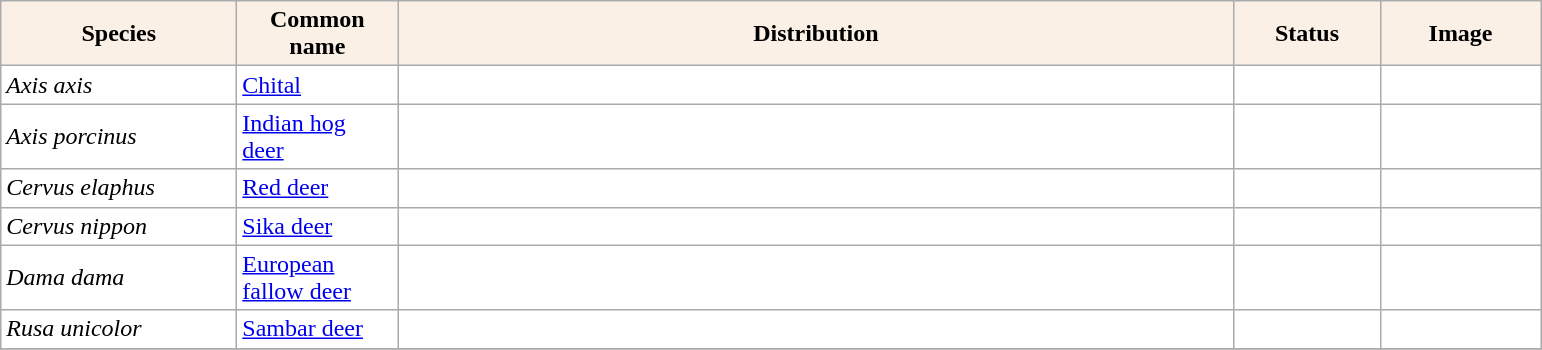<table class="sortable wikitable plainrowheaders" border="0" style="background:#ffffff" align="top" class="sortable wikitable">
<tr ->
<th scope="col" style="background-color:Linen; color:Black" width=150 px>Species</th>
<th scope="col" style="background-color:Linen; color:Black" width=100 px>Common name</th>
<th scope="col" style="background:Linen; color:Black" width=550 px>Distribution</th>
<th scope="col" style="background-color:Linen; color:Black" width=90 px>Status</th>
<th scope="col" style="background:Linen; color:Black" width=100 px>Image</th>
</tr>
<tr>
<td !scope="row" style="background:#ffffff"><em>Axis axis</em></td>
<td><a href='#'>Chital</a></td>
<td></td>
<td></td>
<td></td>
</tr>
<tr>
<td !scope="row" style="background:#ffffff"><em>Axis porcinus</em></td>
<td><a href='#'>Indian hog deer</a></td>
<td></td>
<td></td>
<td></td>
</tr>
<tr>
<td !scope="row" style="background:#ffffff"><em>Cervus elaphus</em></td>
<td><a href='#'>Red deer</a></td>
<td></td>
<td></td>
<td></td>
</tr>
<tr>
<td !scope="row" style="background:#ffffff"><em>Cervus nippon</em></td>
<td><a href='#'>Sika deer</a></td>
<td></td>
<td></td>
<td></td>
</tr>
<tr>
<td !scope="row" style="background:#ffffff"><em>Dama dama</em></td>
<td><a href='#'>European fallow deer</a></td>
<td></td>
<td></td>
<td></td>
</tr>
<tr>
<td !scope="row" style="background:#ffffff"><em>Rusa unicolor</em></td>
<td><a href='#'>Sambar deer</a></td>
<td></td>
<td></td>
<td></td>
</tr>
<tr>
</tr>
</table>
